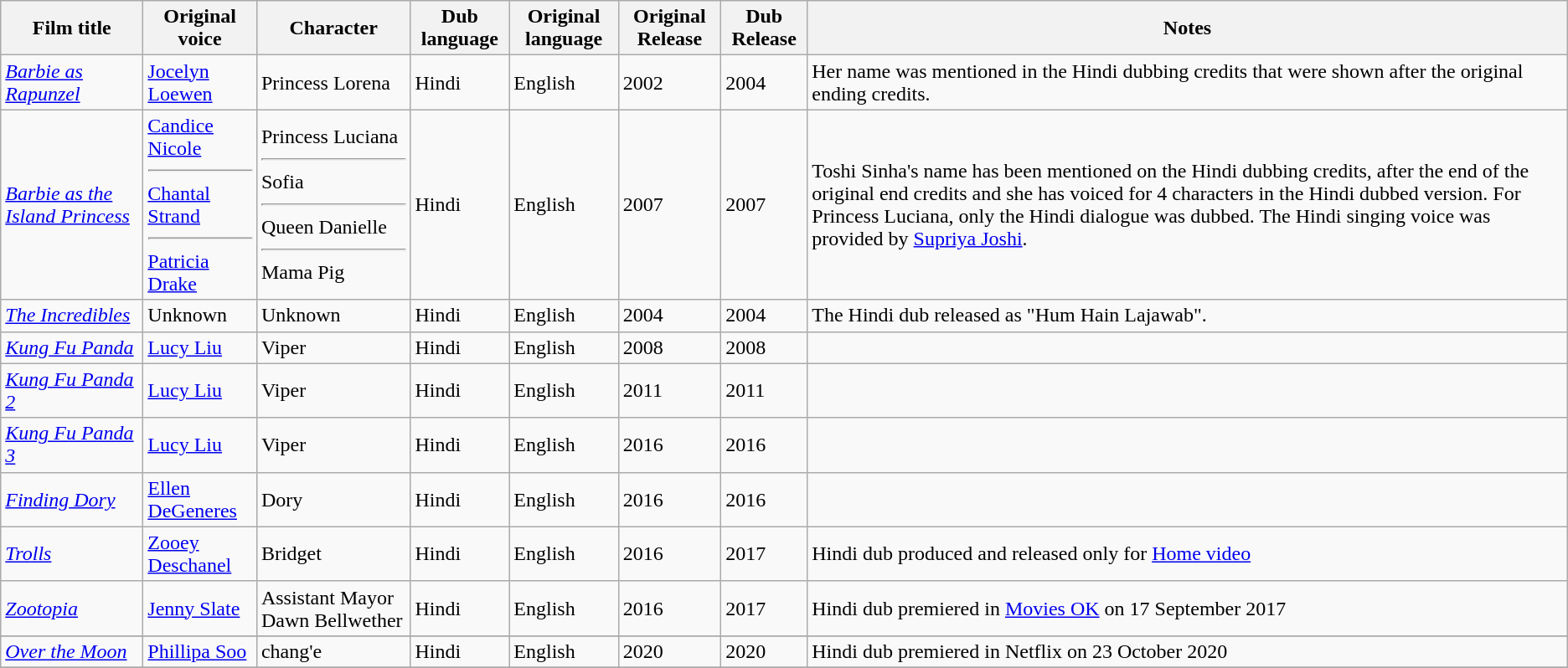<table class="wikitable">
<tr>
<th>Film title</th>
<th>Original voice</th>
<th>Character</th>
<th>Dub language</th>
<th>Original language</th>
<th>Original Release</th>
<th>Dub Release</th>
<th>Notes</th>
</tr>
<tr>
<td><em><a href='#'>Barbie as Rapunzel</a></em></td>
<td><a href='#'>Jocelyn Loewen</a></td>
<td>Princess Lorena</td>
<td>Hindi</td>
<td>English</td>
<td>2002</td>
<td>2004 </td>
<td>Her name was mentioned in the Hindi dubbing credits that were shown after the original ending credits.</td>
</tr>
<tr>
<td><em><a href='#'>Barbie as the Island Princess</a></em></td>
<td><a href='#'>Candice Nicole</a> <hr> <a href='#'>Chantal Strand</a> <hr> <a href='#'>Patricia Drake</a></td>
<td>Princess Luciana <hr> Sofia <hr> Queen Danielle <hr> Mama Pig</td>
<td>Hindi</td>
<td>English</td>
<td>2007</td>
<td>2007</td>
<td>Toshi Sinha's name has been mentioned on the Hindi dubbing credits, after the end of the original end credits and she has voiced for 4 characters in the Hindi dubbed version. For Princess Luciana, only the Hindi dialogue was dubbed. The Hindi singing voice was provided by <a href='#'>Supriya Joshi</a>.</td>
</tr>
<tr>
<td><em><a href='#'>The Incredibles</a></em></td>
<td>Unknown</td>
<td>Unknown</td>
<td>Hindi</td>
<td>English</td>
<td>2004</td>
<td>2004</td>
<td>The Hindi dub released as "Hum Hain Lajawab".</td>
</tr>
<tr>
<td><em><a href='#'>Kung Fu Panda</a></em></td>
<td><a href='#'>Lucy Liu</a></td>
<td>Viper</td>
<td>Hindi</td>
<td>English</td>
<td>2008</td>
<td>2008</td>
<td></td>
</tr>
<tr>
<td><em><a href='#'>Kung Fu Panda 2</a></em></td>
<td><a href='#'>Lucy Liu</a></td>
<td>Viper</td>
<td>Hindi</td>
<td>English</td>
<td>2011</td>
<td>2011</td>
<td></td>
</tr>
<tr>
<td><em><a href='#'>Kung Fu Panda 3</a></em></td>
<td><a href='#'>Lucy Liu</a></td>
<td>Viper</td>
<td>Hindi</td>
<td>English</td>
<td>2016</td>
<td>2016</td>
<td></td>
</tr>
<tr>
<td><em><a href='#'>Finding Dory</a></em></td>
<td><a href='#'>Ellen DeGeneres</a></td>
<td>Dory</td>
<td>Hindi</td>
<td>English</td>
<td>2016</td>
<td>2016</td>
<td></td>
</tr>
<tr>
<td><a href='#'><em>Trolls</em></a></td>
<td><a href='#'>Zooey Deschanel</a></td>
<td>Bridget</td>
<td>Hindi</td>
<td>English</td>
<td>2016</td>
<td>2017</td>
<td>Hindi dub produced and released only for <a href='#'>Home video</a></td>
</tr>
<tr>
<td><em><a href='#'>Zootopia</a></em></td>
<td><a href='#'>Jenny Slate</a></td>
<td>Assistant Mayor Dawn Bellwether</td>
<td>Hindi</td>
<td>English</td>
<td>2016</td>
<td>2017</td>
<td>Hindi dub premiered in <a href='#'>Movies OK</a> on 17 September 2017</td>
</tr>
<tr>
</tr>
<tr>
<td><a href='#'><em>Over the Moon</em></a></td>
<td><a href='#'>Phillipa Soo</a></td>
<td>chang'e</td>
<td>Hindi</td>
<td>English</td>
<td>2020</td>
<td>2020</td>
<td>Hindi dub premiered in Netflix on 23 October 2020</td>
</tr>
<tr>
</tr>
</table>
